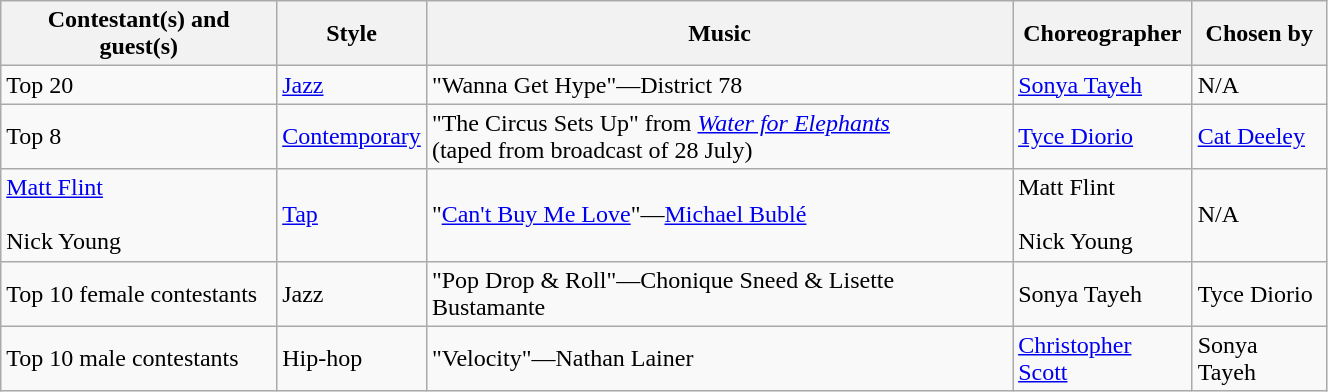<table class="wikitable" style="width:70%;">
<tr>
<th>Contestant(s) and guest(s)</th>
<th>Style</th>
<th>Music</th>
<th>Choreographer</th>
<th>Chosen by</th>
</tr>
<tr>
<td>Top 20</td>
<td><a href='#'>Jazz</a></td>
<td>"Wanna Get Hype"—District 78</td>
<td><a href='#'>Sonya Tayeh</a></td>
<td>N/A</td>
</tr>
<tr>
<td>Top 8</td>
<td><a href='#'>Contemporary</a></td>
<td>"The Circus Sets Up" from <em><a href='#'>Water for Elephants</a></em><br>(taped from broadcast of 28 July)</td>
<td><a href='#'>Tyce Diorio</a></td>
<td><a href='#'>Cat Deeley</a></td>
</tr>
<tr>
<td><a href='#'>Matt Flint</a><br><br>Nick Young</td>
<td><a href='#'>Tap</a></td>
<td>"<a href='#'>Can't Buy Me Love</a>"—<a href='#'>Michael Bublé</a></td>
<td>Matt Flint<br><br>Nick Young</td>
<td>N/A</td>
</tr>
<tr>
<td>Top 10 female contestants</td>
<td>Jazz</td>
<td>"Pop Drop & Roll"—Chonique Sneed & Lisette Bustamante</td>
<td>Sonya Tayeh</td>
<td>Tyce Diorio</td>
</tr>
<tr>
<td>Top 10 male contestants</td>
<td>Hip-hop</td>
<td>"Velocity"—Nathan Lainer</td>
<td><a href='#'>Christopher Scott</a></td>
<td>Sonya Tayeh</td>
</tr>
</table>
